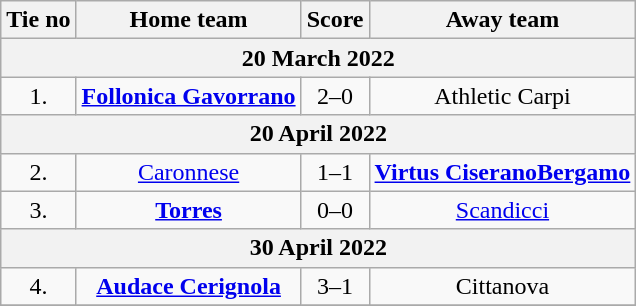<table class="wikitable" style="text-align: center">
<tr>
<th>Tie no</th>
<th>Home team</th>
<th>Score</th>
<th>Away team</th>
</tr>
<tr>
<th colspan="4">20 March 2022</th>
</tr>
<tr>
<td>1.</td>
<td><strong><a href='#'>Follonica Gavorrano</a></strong></td>
<td>2–0</td>
<td>Athletic Carpi</td>
</tr>
<tr>
<th colspan="4">20 April 2022</th>
</tr>
<tr>
<td>2.</td>
<td><a href='#'>Caronnese</a></td>
<td>1–1 </td>
<td><strong><a href='#'>Virtus CiseranoBergamo</a></strong></td>
</tr>
<tr>
<td>3.</td>
<td><strong><a href='#'>Torres</a></strong></td>
<td>0–0 </td>
<td><a href='#'>Scandicci</a></td>
</tr>
<tr>
<th colspan="4">30 April 2022</th>
</tr>
<tr>
<td>4.</td>
<td><strong><a href='#'>Audace Cerignola</a></strong></td>
<td>3–1</td>
<td>Cittanova</td>
</tr>
<tr>
</tr>
</table>
